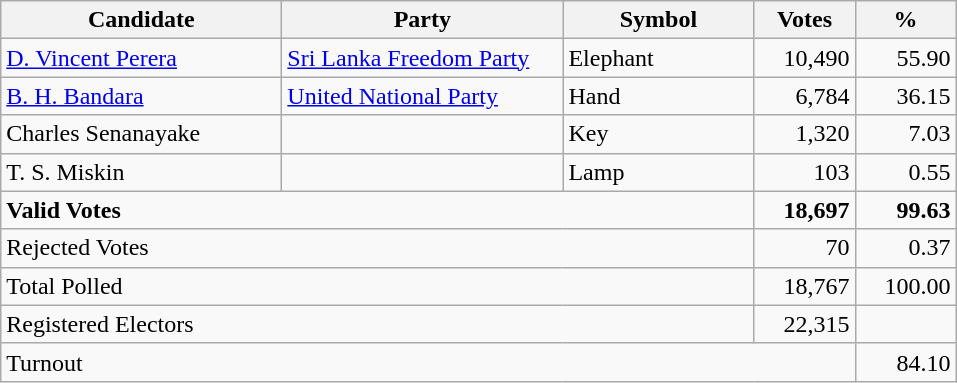<table class="wikitable" border="1" style="text-align:right;">
<tr>
<th align=left width="180">Candidate</th>
<th align=left width="180">Party</th>
<th align=left width="120">Symbol</th>
<th align=left width="60">Votes</th>
<th align=left width="60">%</th>
</tr>
<tr>
<td align=left><a href='#'>D. Vincent Perera</a></td>
<td align=left><a href='#'>Sri Lanka Freedom Party</a></td>
<td align=left>Elephant</td>
<td>10,490</td>
<td>55.90</td>
</tr>
<tr>
<td align=left><a href='#'>B. H. Bandara</a></td>
<td align=left><a href='#'>United National Party</a></td>
<td align=left>Hand</td>
<td>6,784</td>
<td>36.15</td>
</tr>
<tr>
<td align=left>Charles Senanayake</td>
<td align=left></td>
<td align=left>Key</td>
<td>1,320</td>
<td>7.03</td>
</tr>
<tr>
<td align=left>T. S. Miskin</td>
<td align=left></td>
<td align=left>Lamp</td>
<td>103</td>
<td>0.55</td>
</tr>
<tr>
<td align=left colspan=3><strong>Valid Votes</strong></td>
<td><strong>18,697</strong></td>
<td><strong>99.63</strong></td>
</tr>
<tr>
<td align=left colspan=3>Rejected Votes</td>
<td>70</td>
<td>0.37</td>
</tr>
<tr>
<td align=left colspan=3>Total Polled</td>
<td>18,767</td>
<td>100.00</td>
</tr>
<tr>
<td align=left colspan=3>Registered Electors</td>
<td>22,315</td>
<td></td>
</tr>
<tr>
<td align=left colspan=4>Turnout</td>
<td>84.10</td>
</tr>
</table>
